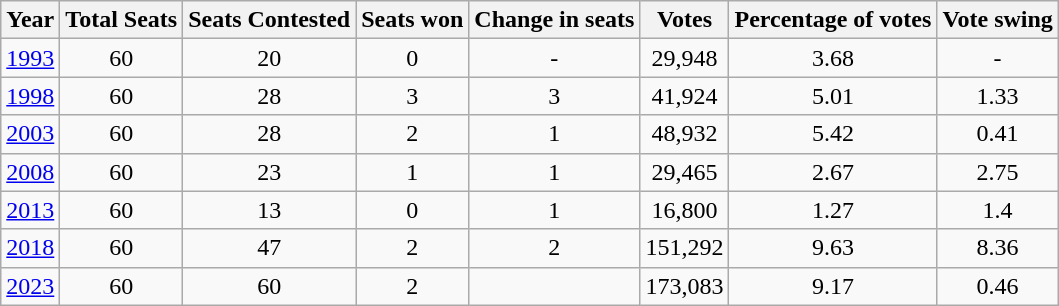<table class="wikitable sortable" style="text-align:center">
<tr>
<th>Year</th>
<th>Total Seats</th>
<th>Seats Contested</th>
<th>Seats won</th>
<th>Change in seats</th>
<th>Votes</th>
<th>Percentage of votes</th>
<th>Vote swing</th>
</tr>
<tr>
<td><a href='#'>1993</a></td>
<td>60</td>
<td>20</td>
<td>0</td>
<td>-</td>
<td>29,948</td>
<td>3.68</td>
<td>-</td>
</tr>
<tr>
<td><a href='#'>1998</a></td>
<td>60</td>
<td>28</td>
<td>3</td>
<td>3</td>
<td>41,924</td>
<td>5.01</td>
<td>1.33</td>
</tr>
<tr>
<td><a href='#'>2003</a></td>
<td>60</td>
<td>28</td>
<td>2</td>
<td>1</td>
<td>48,932</td>
<td>5.42</td>
<td>0.41</td>
</tr>
<tr>
<td><a href='#'>2008</a></td>
<td>60</td>
<td>23</td>
<td>1</td>
<td>1</td>
<td>29,465</td>
<td>2.67</td>
<td>2.75</td>
</tr>
<tr>
<td><a href='#'>2013</a></td>
<td>60</td>
<td>13</td>
<td>0</td>
<td>1</td>
<td>16,800</td>
<td>1.27</td>
<td>1.4</td>
</tr>
<tr>
<td><a href='#'>2018</a></td>
<td>60</td>
<td>47</td>
<td>2</td>
<td>2</td>
<td>151,292</td>
<td>9.63</td>
<td>8.36</td>
</tr>
<tr>
<td><a href='#'>2023</a></td>
<td>60</td>
<td>60</td>
<td>2</td>
<td></td>
<td>173,083</td>
<td>9.17</td>
<td>0.46</td>
</tr>
</table>
